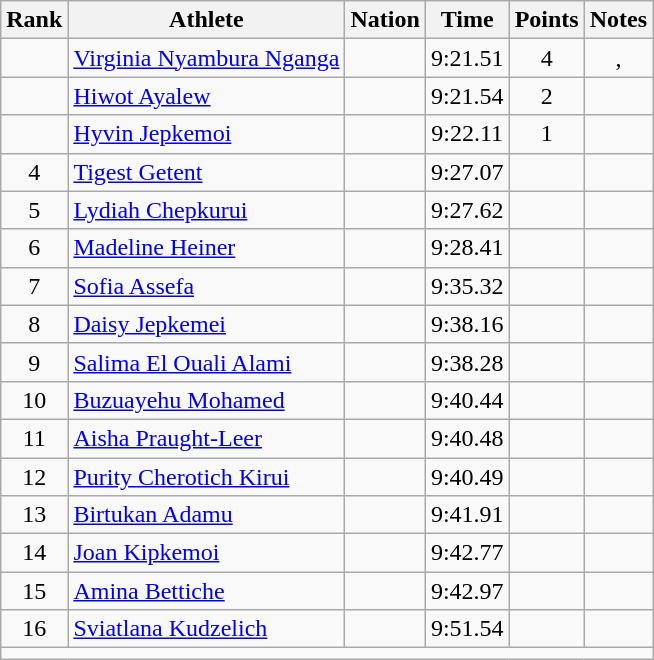<table class="wikitable mw-datatable sortable" style="text-align:center;">
<tr>
<th>Rank</th>
<th>Athlete</th>
<th>Nation</th>
<th>Time</th>
<th>Points</th>
<th>Notes</th>
</tr>
<tr>
<td></td>
<td align=left><a href='#'>Virginia Nyambura Nganga</a></td>
<td align=left></td>
<td>9:21.51</td>
<td>4</td>
<td>, </td>
</tr>
<tr>
<td></td>
<td align=left><a href='#'>Hiwot Ayalew</a></td>
<td align=left></td>
<td>9:21.54</td>
<td>2</td>
<td></td>
</tr>
<tr>
<td></td>
<td align=left><a href='#'>Hyvin Jepkemoi</a></td>
<td align=left></td>
<td>9:22.11</td>
<td>1</td>
<td></td>
</tr>
<tr>
<td>4</td>
<td align=left><a href='#'>Tigest Getent</a></td>
<td align=left></td>
<td>9:27.07</td>
<td></td>
<td></td>
</tr>
<tr>
<td>5</td>
<td align=left><a href='#'>Lydiah Chepkurui</a></td>
<td align=left></td>
<td>9:27.62</td>
<td></td>
<td></td>
</tr>
<tr>
<td>6</td>
<td align=left><a href='#'>Madeline Heiner</a></td>
<td align=left></td>
<td>9:28.41</td>
<td></td>
<td></td>
</tr>
<tr>
<td>7</td>
<td align=left><a href='#'>Sofia Assefa</a></td>
<td align=left></td>
<td>9:35.32</td>
<td></td>
<td></td>
</tr>
<tr>
<td>8</td>
<td align=left><a href='#'>Daisy Jepkemei</a></td>
<td align=left></td>
<td>9:38.16</td>
<td></td>
<td></td>
</tr>
<tr>
<td>9</td>
<td align=left><a href='#'>Salima El Ouali Alami</a></td>
<td align=left></td>
<td>9:38.28</td>
<td></td>
<td></td>
</tr>
<tr>
<td>10</td>
<td align=left><a href='#'>Buzuayehu Mohamed</a></td>
<td align=left></td>
<td>9:40.44</td>
<td></td>
<td></td>
</tr>
<tr>
<td>11</td>
<td align=left><a href='#'>Aisha Praught-Leer</a></td>
<td align=left></td>
<td>9:40.48</td>
<td></td>
<td></td>
</tr>
<tr>
<td>12</td>
<td align=left><a href='#'>Purity Cherotich Kirui</a></td>
<td align=left></td>
<td>9:40.49</td>
<td></td>
<td></td>
</tr>
<tr>
<td>13</td>
<td align=left><a href='#'>Birtukan Adamu</a></td>
<td align=left></td>
<td>9:41.91</td>
<td></td>
<td></td>
</tr>
<tr>
<td>14</td>
<td align=left><a href='#'>Joan Kipkemoi</a></td>
<td align=left></td>
<td>9:42.77</td>
<td></td>
<td></td>
</tr>
<tr>
<td>15</td>
<td align=left><a href='#'>Amina Bettiche</a></td>
<td align=left></td>
<td>9:42.97</td>
<td></td>
<td></td>
</tr>
<tr>
<td>16</td>
<td align=left><a href='#'>Sviatlana Kudzelich</a></td>
<td align=left></td>
<td>9:51.54</td>
<td></td>
<td></td>
</tr>
<tr class="sortbottom">
<td colspan=6></td>
</tr>
</table>
